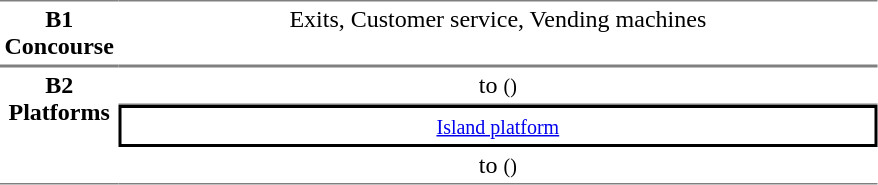<table table border=0 cellspacing=0 cellpadding=3>
<tr>
<td style="border-bottom:solid 1px gray; border-top:solid 1px gray;text-align:center" valign=top width=50><strong>B1<br>Concourse</strong></td>
<td style="border-bottom:solid 1px gray; border-top:solid 1px gray;text-align:center;" valign=top width=500>Exits, Customer service, Vending machines</td>
</tr>
<tr>
<td style="border-bottom:solid 1px gray; border-top:solid 1px gray;text-align:center" rowspan="3" valign=top><strong>B2<br>Platforms</strong></td>
<td style="border-bottom:solid 1px gray; border-top:solid 1px gray;text-align:center;">  to  <small>()</small></td>
</tr>
<tr>
<td style="border-right:solid 2px black;border-left:solid 2px black;border-top:solid 2px black;border-bottom:solid 2px black;text-align:center;" colspan=2><small><a href='#'>Island platform</a></small></td>
</tr>
<tr>
<td style="border-bottom:solid 1px gray;text-align:center;"> to  <small>()</small> </td>
</tr>
</table>
